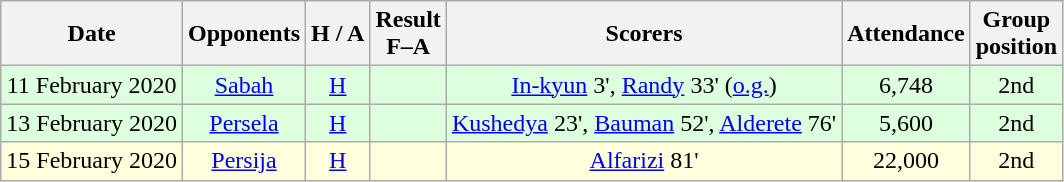<table class="wikitable" style="text-align:center">
<tr>
<th>Date</th>
<th>Opponents</th>
<th>H / A</th>
<th>Result<br>F–A</th>
<th>Scorers</th>
<th>Attendance</th>
<th>Group<br>position</th>
</tr>
<tr style="background:#ddffdd">
<td>11 February 2020</td>
<td><a href='#'>Sabah</a></td>
<td><a href='#'>H</a></td>
<td></td>
<td><a href='#'>In-kyun</a> 3', <a href='#'>Randy</a> 33' (<a href='#'>o.g.</a>)</td>
<td>6,748</td>
<td>2nd</td>
</tr>
<tr style="background:#ddffdd">
<td>13 February 2020</td>
<td><a href='#'>Persela</a></td>
<td><a href='#'>H</a></td>
<td></td>
<td><a href='#'>Kushedya</a> 23', <a href='#'>Bauman</a> 52', <a href='#'>Alderete</a> 76'</td>
<td>5,600</td>
<td>2nd</td>
</tr>
<tr style="background:#ffffdd">
<td>15 February 2020</td>
<td><a href='#'>Persija</a></td>
<td><a href='#'>H</a></td>
<td></td>
<td><a href='#'>Alfarizi</a> 81'</td>
<td>22,000</td>
<td>2nd</td>
</tr>
</table>
